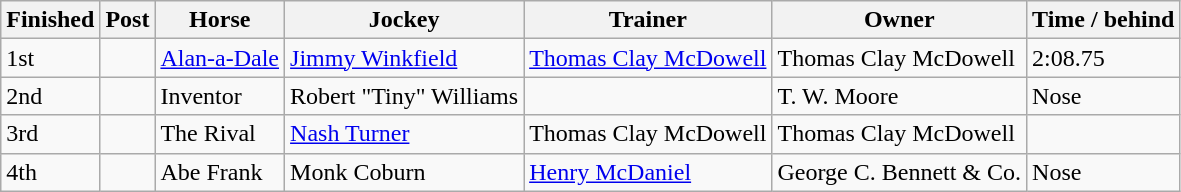<table class="wikitable">
<tr>
<th>Finished</th>
<th>Post</th>
<th>Horse</th>
<th>Jockey</th>
<th>Trainer</th>
<th>Owner</th>
<th>Time / behind</th>
</tr>
<tr>
<td>1st</td>
<td></td>
<td><a href='#'>Alan-a-Dale</a></td>
<td><a href='#'>Jimmy Winkfield</a></td>
<td><a href='#'>Thomas Clay McDowell</a></td>
<td>Thomas Clay McDowell</td>
<td>2:08.75</td>
</tr>
<tr>
<td>2nd</td>
<td></td>
<td>Inventor</td>
<td>Robert "Tiny" Williams</td>
<td></td>
<td>T. W. Moore</td>
<td>Nose</td>
</tr>
<tr>
<td>3rd</td>
<td></td>
<td>The Rival</td>
<td><a href='#'>Nash Turner</a></td>
<td>Thomas Clay McDowell</td>
<td>Thomas Clay McDowell</td>
<td></td>
</tr>
<tr>
<td>4th</td>
<td></td>
<td>Abe Frank</td>
<td>Monk Coburn</td>
<td><a href='#'>Henry McDaniel</a></td>
<td>George C. Bennett & Co.</td>
<td>Nose</td>
</tr>
</table>
